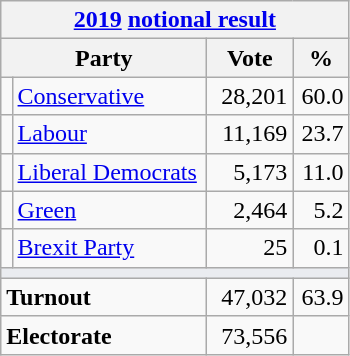<table class="wikitable">
<tr>
<th colspan="4"><a href='#'>2019</a> <a href='#'>notional result</a></th>
</tr>
<tr>
<th bgcolor="#DDDDFF" width="130px" colspan="2">Party</th>
<th bgcolor="#DDDDFF" width="50px">Vote</th>
<th bgcolor="#DDDDFF" width="30px">%</th>
</tr>
<tr>
<td></td>
<td><a href='#'>Conservative</a></td>
<td align=right>28,201</td>
<td align=right>60.0</td>
</tr>
<tr>
<td></td>
<td><a href='#'>Labour</a></td>
<td align=right>11,169</td>
<td align=right>23.7</td>
</tr>
<tr>
<td></td>
<td><a href='#'>Liberal Democrats</a></td>
<td align=right>5,173</td>
<td align=right>11.0</td>
</tr>
<tr>
<td></td>
<td><a href='#'>Green</a></td>
<td align=right>2,464</td>
<td align=right>5.2</td>
</tr>
<tr>
<td></td>
<td><a href='#'>Brexit Party</a></td>
<td align=right>25</td>
<td align=right>0.1</td>
</tr>
<tr>
<td colspan="4" bgcolor="#EAECF0"></td>
</tr>
<tr>
<td colspan="2"><strong>Turnout</strong></td>
<td align=right>47,032</td>
<td align=right>63.9</td>
</tr>
<tr>
<td colspan="2"><strong>Electorate</strong></td>
<td align=right>73,556</td>
</tr>
</table>
